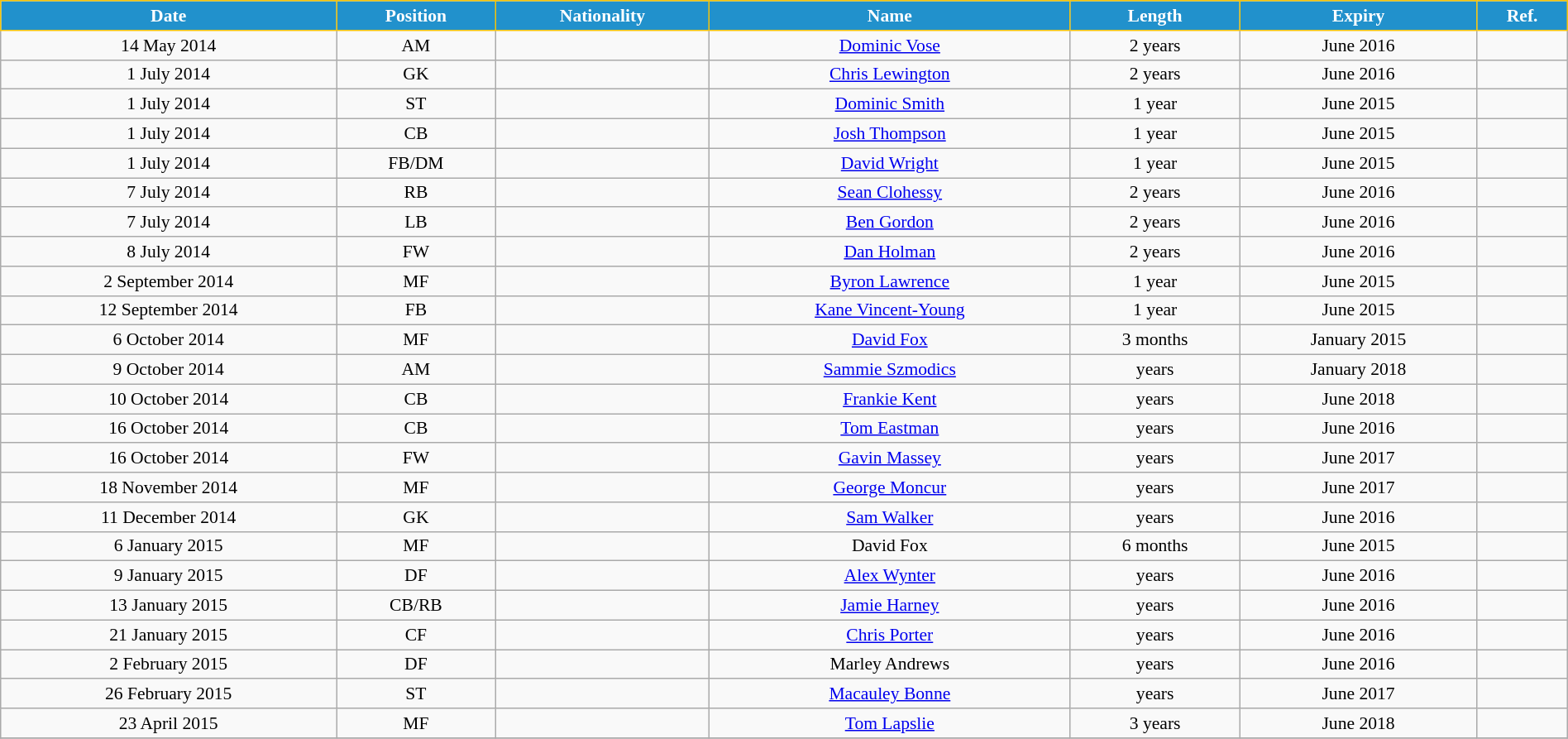<table class="wikitable" style="text-align:center; font-size:90%; width:100%;">
<tr>
<th style="background:#2191CC; color:white; border:1px solid #F7C408; text-align:center;">Date</th>
<th style="background:#2191CC; color:white; border:1px solid #F7C408; text-align:center;">Position</th>
<th style="background:#2191CC; color:white; border:1px solid #F7C408; text-align:center;">Nationality</th>
<th style="background:#2191CC; color:white; border:1px solid #F7C408; text-align:center;">Name</th>
<th style="background:#2191CC; color:white; border:1px solid #F7C408; text-align:center;">Length</th>
<th style="background:#2191CC; color:white; border:1px solid #F7C408; text-align:center;">Expiry</th>
<th style="background:#2191CC; color:white; border:1px solid #F7C408; text-align:center;">Ref.</th>
</tr>
<tr>
<td>14 May 2014</td>
<td>AM</td>
<td></td>
<td><a href='#'>Dominic Vose</a></td>
<td>2 years</td>
<td>June 2016</td>
<td></td>
</tr>
<tr>
<td>1 July 2014</td>
<td>GK</td>
<td></td>
<td><a href='#'>Chris Lewington</a></td>
<td>2 years</td>
<td>June 2016</td>
<td></td>
</tr>
<tr>
<td>1 July 2014</td>
<td>ST</td>
<td></td>
<td><a href='#'>Dominic Smith</a></td>
<td>1 year</td>
<td>June 2015</td>
<td></td>
</tr>
<tr>
<td>1 July 2014</td>
<td>CB</td>
<td></td>
<td><a href='#'>Josh Thompson</a></td>
<td>1 year</td>
<td>June 2015</td>
<td></td>
</tr>
<tr>
<td>1 July 2014</td>
<td>FB/DM</td>
<td></td>
<td><a href='#'>David Wright</a></td>
<td>1 year</td>
<td>June 2015</td>
<td></td>
</tr>
<tr>
<td>7 July 2014</td>
<td>RB</td>
<td></td>
<td><a href='#'>Sean Clohessy</a></td>
<td>2 years</td>
<td>June 2016</td>
<td></td>
</tr>
<tr>
<td>7 July 2014</td>
<td>LB</td>
<td></td>
<td><a href='#'>Ben Gordon</a></td>
<td>2 years</td>
<td>June 2016</td>
<td></td>
</tr>
<tr>
<td>8 July 2014</td>
<td>FW</td>
<td></td>
<td><a href='#'>Dan Holman</a></td>
<td>2 years</td>
<td>June 2016</td>
<td></td>
</tr>
<tr>
<td>2 September 2014</td>
<td>MF</td>
<td></td>
<td><a href='#'>Byron Lawrence</a></td>
<td>1 year</td>
<td>June 2015</td>
<td></td>
</tr>
<tr>
<td>12 September 2014</td>
<td>FB</td>
<td></td>
<td><a href='#'>Kane Vincent-Young</a></td>
<td>1 year</td>
<td>June 2015</td>
<td></td>
</tr>
<tr>
<td>6 October 2014</td>
<td>MF</td>
<td></td>
<td><a href='#'>David Fox</a></td>
<td>3 months</td>
<td>January 2015</td>
<td></td>
</tr>
<tr>
<td>9 October 2014</td>
<td>AM</td>
<td></td>
<td><a href='#'>Sammie Szmodics</a></td>
<td> years</td>
<td>January 2018</td>
<td></td>
</tr>
<tr>
<td>10 October 2014</td>
<td>CB</td>
<td></td>
<td><a href='#'>Frankie Kent</a></td>
<td> years</td>
<td>June 2018</td>
<td></td>
</tr>
<tr>
<td>16 October 2014</td>
<td>CB</td>
<td></td>
<td><a href='#'>Tom Eastman</a></td>
<td> years</td>
<td>June 2016</td>
<td></td>
</tr>
<tr>
<td>16 October 2014</td>
<td>FW</td>
<td></td>
<td><a href='#'>Gavin Massey</a></td>
<td> years</td>
<td>June 2017</td>
<td></td>
</tr>
<tr>
<td>18 November 2014</td>
<td>MF</td>
<td></td>
<td><a href='#'>George Moncur</a></td>
<td> years</td>
<td>June 2017</td>
<td></td>
</tr>
<tr>
<td>11 December 2014</td>
<td>GK</td>
<td></td>
<td><a href='#'>Sam Walker</a></td>
<td> years</td>
<td>June 2016</td>
<td></td>
</tr>
<tr>
<td>6 January 2015</td>
<td>MF</td>
<td></td>
<td>David Fox</td>
<td>6 months</td>
<td>June 2015</td>
<td></td>
</tr>
<tr>
<td>9 January 2015</td>
<td>DF</td>
<td></td>
<td><a href='#'>Alex Wynter</a></td>
<td> years</td>
<td>June 2016</td>
<td></td>
</tr>
<tr>
<td>13 January 2015</td>
<td>CB/RB</td>
<td></td>
<td><a href='#'>Jamie Harney</a></td>
<td> years</td>
<td>June 2016</td>
<td></td>
</tr>
<tr>
<td>21 January 2015</td>
<td>CF</td>
<td></td>
<td><a href='#'>Chris Porter</a></td>
<td> years</td>
<td>June 2016</td>
<td></td>
</tr>
<tr>
<td>2 February 2015</td>
<td>DF</td>
<td></td>
<td>Marley Andrews</td>
<td> years</td>
<td>June 2016</td>
<td></td>
</tr>
<tr>
<td>26 February 2015</td>
<td>ST</td>
<td></td>
<td><a href='#'>Macauley Bonne</a></td>
<td> years</td>
<td>June 2017</td>
<td></td>
</tr>
<tr>
<td>23 April 2015</td>
<td>MF</td>
<td></td>
<td><a href='#'>Tom Lapslie</a></td>
<td>3 years</td>
<td>June 2018</td>
<td></td>
</tr>
<tr>
</tr>
</table>
